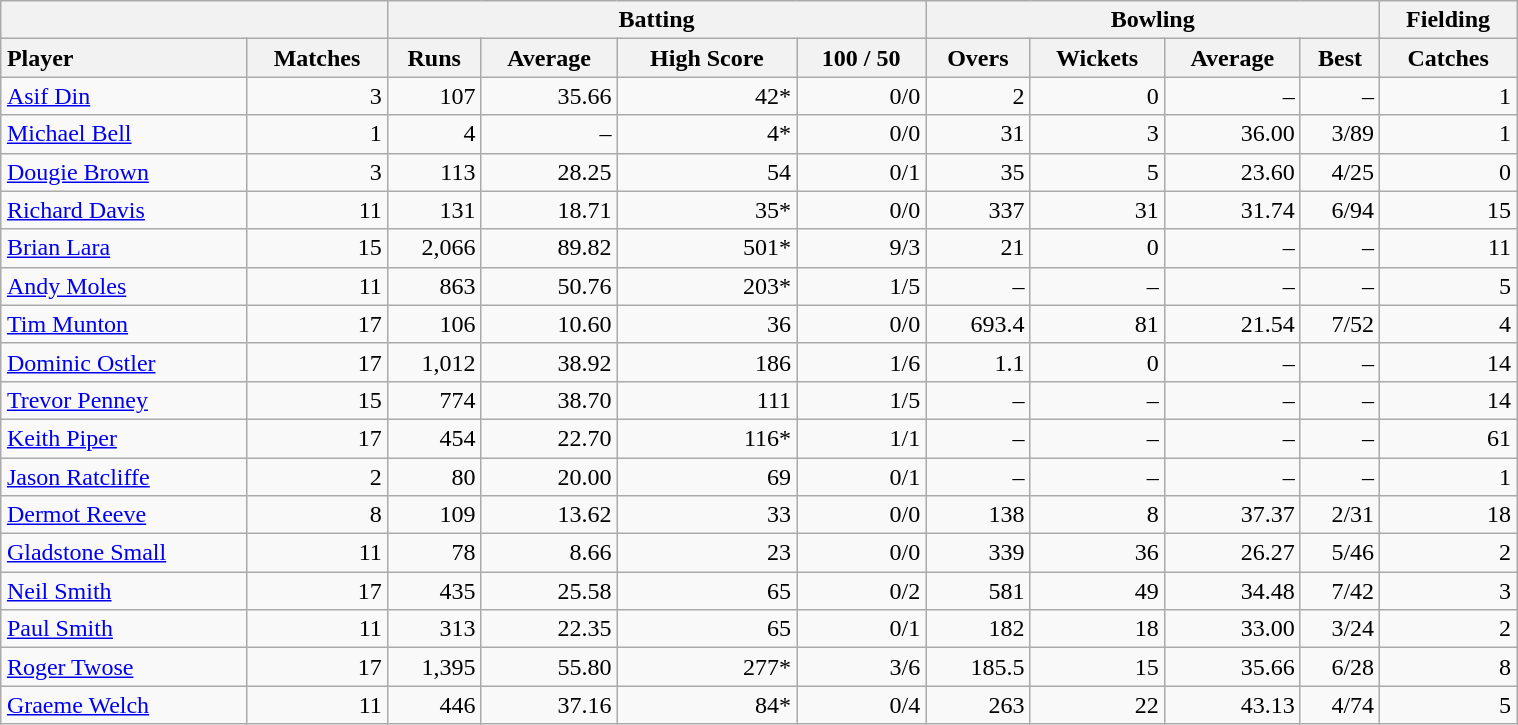<table class="wikitable"  style="margin:1em auto 1em auto; width:80%;">
<tr>
<th colspan=2></th>
<th colspan=4>Batting</th>
<th colspan=4>Bowling</th>
<th>Fielding</th>
</tr>
<tr>
<th style="text-align:left;">Player</th>
<th>Matches</th>
<th>Runs</th>
<th>Average</th>
<th>High Score</th>
<th>100 / 50</th>
<th>Overs</th>
<th>Wickets</th>
<th>Average</th>
<th>Best</th>
<th>Catches</th>
</tr>
<tr style="text-align:right;">
<td style="text-align:left;"><a href='#'>Asif Din</a></td>
<td>3</td>
<td>107</td>
<td>35.66</td>
<td>42*</td>
<td>0/0</td>
<td>2</td>
<td>0</td>
<td>–</td>
<td>–</td>
<td>1</td>
</tr>
<tr style="text-align:right;">
<td style="text-align:left;"><a href='#'>Michael Bell</a></td>
<td>1</td>
<td>4</td>
<td>–</td>
<td>4*</td>
<td>0/0</td>
<td>31</td>
<td>3</td>
<td>36.00</td>
<td>3/89</td>
<td>1</td>
</tr>
<tr style="text-align:right;">
<td style="text-align:left;"><a href='#'>Dougie Brown</a></td>
<td>3</td>
<td>113</td>
<td>28.25</td>
<td>54</td>
<td>0/1</td>
<td>35</td>
<td>5</td>
<td>23.60</td>
<td>4/25</td>
<td>0</td>
</tr>
<tr style="text-align:right;">
<td style="text-align:left;"><a href='#'>Richard Davis</a></td>
<td>11</td>
<td>131</td>
<td>18.71</td>
<td>35*</td>
<td>0/0</td>
<td>337</td>
<td>31</td>
<td>31.74</td>
<td>6/94</td>
<td>15</td>
</tr>
<tr style="text-align:right;">
<td style="text-align:left;"><a href='#'>Brian Lara</a></td>
<td>15</td>
<td>2,066</td>
<td>89.82</td>
<td>501*</td>
<td>9/3</td>
<td>21</td>
<td>0</td>
<td>–</td>
<td>–</td>
<td>11</td>
</tr>
<tr style="text-align:right;">
<td style="text-align:left;"><a href='#'>Andy Moles</a></td>
<td>11</td>
<td>863</td>
<td>50.76</td>
<td>203*</td>
<td>1/5</td>
<td>–</td>
<td>–</td>
<td>–</td>
<td>–</td>
<td>5</td>
</tr>
<tr style="text-align:right;">
<td style="text-align:left;"><a href='#'>Tim Munton</a></td>
<td>17</td>
<td>106</td>
<td>10.60</td>
<td>36</td>
<td>0/0</td>
<td>693.4</td>
<td>81</td>
<td>21.54</td>
<td>7/52</td>
<td>4</td>
</tr>
<tr style="text-align:right;">
<td style="text-align:left;"><a href='#'>Dominic Ostler</a></td>
<td>17</td>
<td>1,012</td>
<td>38.92</td>
<td>186</td>
<td>1/6</td>
<td>1.1</td>
<td>0</td>
<td>–</td>
<td>–</td>
<td>14</td>
</tr>
<tr style="text-align:right;">
<td style="text-align:left;"><a href='#'>Trevor Penney</a></td>
<td>15</td>
<td>774</td>
<td>38.70</td>
<td>111</td>
<td>1/5</td>
<td>–</td>
<td>–</td>
<td>–</td>
<td>–</td>
<td>14</td>
</tr>
<tr style="text-align:right;">
<td style="text-align:left;"><a href='#'>Keith Piper</a></td>
<td>17</td>
<td>454</td>
<td>22.70</td>
<td>116*</td>
<td>1/1</td>
<td>–</td>
<td>–</td>
<td>–</td>
<td>–</td>
<td>61</td>
</tr>
<tr style="text-align:right;">
<td style="text-align:left;"><a href='#'>Jason Ratcliffe</a></td>
<td>2</td>
<td>80</td>
<td>20.00</td>
<td>69</td>
<td>0/1</td>
<td>–</td>
<td>–</td>
<td>–</td>
<td>–</td>
<td>1</td>
</tr>
<tr style="text-align:right;">
<td style="text-align:left;"><a href='#'>Dermot Reeve</a></td>
<td>8</td>
<td>109</td>
<td>13.62</td>
<td>33</td>
<td>0/0</td>
<td>138</td>
<td>8</td>
<td>37.37</td>
<td>2/31</td>
<td>18</td>
</tr>
<tr style="text-align:right;">
<td style="text-align:left;"><a href='#'>Gladstone Small</a></td>
<td>11</td>
<td>78</td>
<td>8.66</td>
<td>23</td>
<td>0/0</td>
<td>339</td>
<td>36</td>
<td>26.27</td>
<td>5/46</td>
<td>2</td>
</tr>
<tr style="text-align:right;">
<td style="text-align:left;"><a href='#'>Neil Smith</a></td>
<td>17</td>
<td>435</td>
<td>25.58</td>
<td>65</td>
<td>0/2</td>
<td>581</td>
<td>49</td>
<td>34.48</td>
<td>7/42</td>
<td>3</td>
</tr>
<tr style="text-align:right;">
<td style="text-align:left;"><a href='#'>Paul Smith</a></td>
<td>11</td>
<td>313</td>
<td>22.35</td>
<td>65</td>
<td>0/1</td>
<td>182</td>
<td>18</td>
<td>33.00</td>
<td>3/24</td>
<td>2</td>
</tr>
<tr style="text-align:right;">
<td style="text-align:left;"><a href='#'>Roger Twose</a></td>
<td>17</td>
<td>1,395</td>
<td>55.80</td>
<td>277*</td>
<td>3/6</td>
<td>185.5</td>
<td>15</td>
<td>35.66</td>
<td>6/28</td>
<td>8</td>
</tr>
<tr style="text-align:right;">
<td style="text-align:left;"><a href='#'>Graeme Welch</a></td>
<td>11</td>
<td>446</td>
<td>37.16</td>
<td>84*</td>
<td>0/4</td>
<td>263</td>
<td>22</td>
<td>43.13</td>
<td>4/74</td>
<td>5</td>
</tr>
</table>
